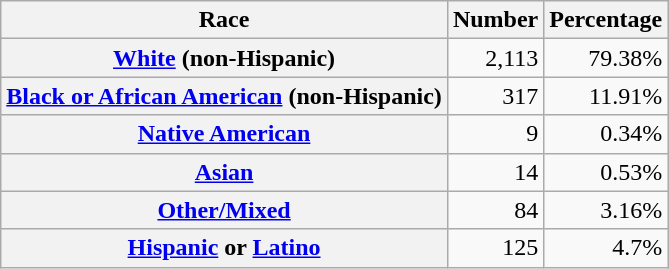<table class="wikitable" style="text-align:right">
<tr>
<th scope="col">Race</th>
<th scope="col">Number</th>
<th scope="col">Percentage</th>
</tr>
<tr>
<th scope="row"><a href='#'>White</a> (non-Hispanic)</th>
<td>2,113</td>
<td>79.38%</td>
</tr>
<tr>
<th scope="row"><a href='#'>Black or African American</a> (non-Hispanic)</th>
<td>317</td>
<td>11.91%</td>
</tr>
<tr>
<th scope="row"><a href='#'>Native American</a></th>
<td>9</td>
<td>0.34%</td>
</tr>
<tr>
<th scope="row"><a href='#'>Asian</a></th>
<td>14</td>
<td>0.53%</td>
</tr>
<tr>
<th scope="row"><a href='#'>Other/Mixed</a></th>
<td>84</td>
<td>3.16%</td>
</tr>
<tr>
<th scope="row"><a href='#'>Hispanic</a> or <a href='#'>Latino</a></th>
<td>125</td>
<td>4.7%</td>
</tr>
</table>
